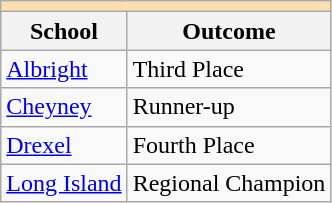<table class="wikitable">
<tr>
<th colspan="3" style="background:#ffdead;"></th>
</tr>
<tr>
<th>School</th>
<th>Outcome</th>
</tr>
<tr>
<td><a href='#'>Albright</a></td>
<td>Third Place</td>
</tr>
<tr>
<td><a href='#'>Cheyney</a></td>
<td>Runner-up</td>
</tr>
<tr>
<td><a href='#'>Drexel</a></td>
<td>Fourth Place</td>
</tr>
<tr>
<td><a href='#'>Long Island</a></td>
<td>Regional Champion</td>
</tr>
</table>
